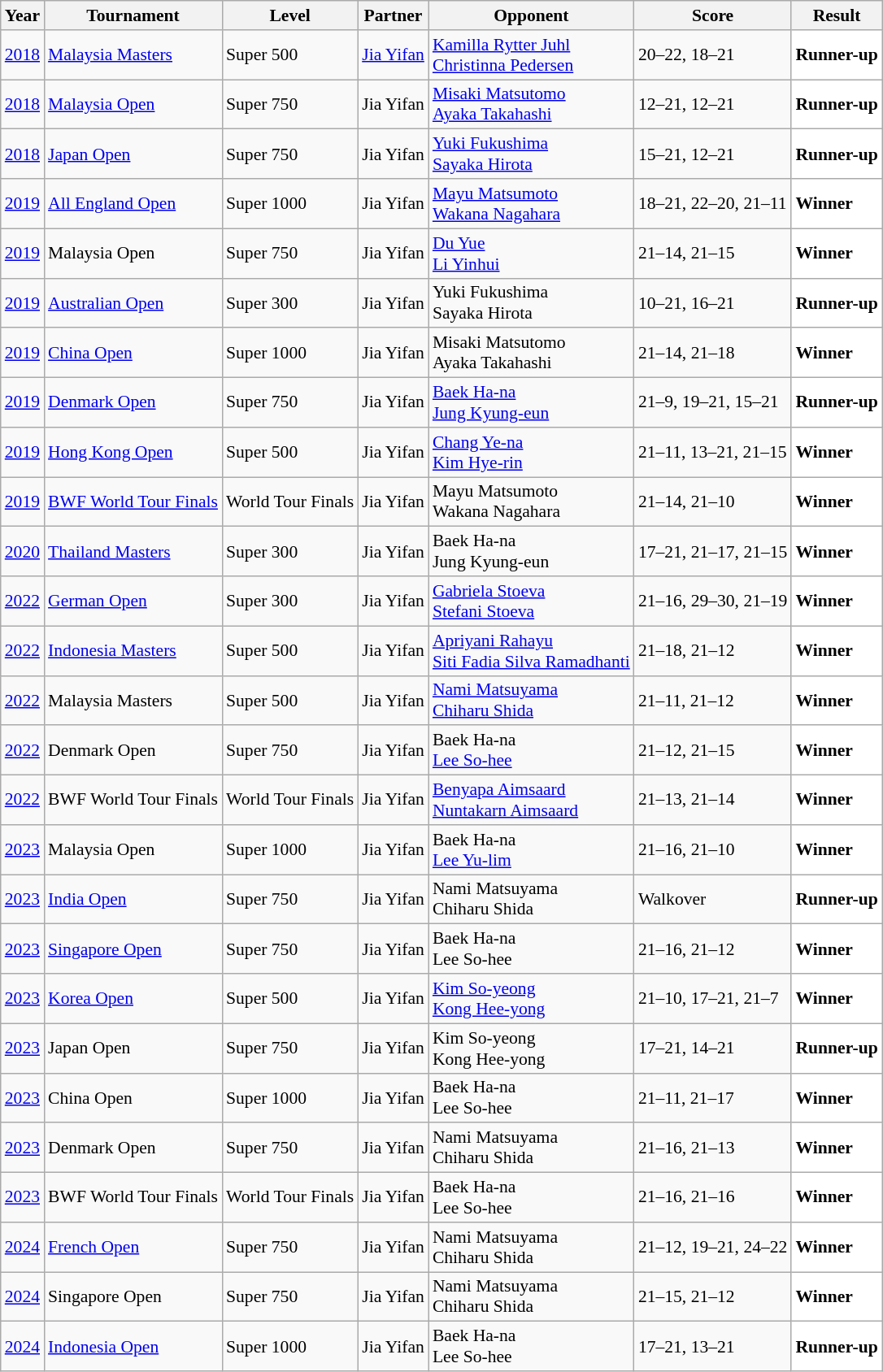<table class="sortable wikitable" style="font-size: 90%">
<tr>
<th>Year</th>
<th>Tournament</th>
<th>Level</th>
<th>Partner</th>
<th>Opponent</th>
<th>Score</th>
<th>Result</th>
</tr>
<tr>
<td align="center"><a href='#'>2018</a></td>
<td align="left"><a href='#'>Malaysia Masters</a></td>
<td align="left">Super 500</td>
<td align="left"> <a href='#'>Jia Yifan</a></td>
<td align="left"> <a href='#'>Kamilla Rytter Juhl</a><br> <a href='#'>Christinna Pedersen</a></td>
<td align="left">20–22, 18–21</td>
<td style="text-align:left; background:white"> <strong>Runner-up</strong></td>
</tr>
<tr>
<td align="center"><a href='#'>2018</a></td>
<td align="left"><a href='#'>Malaysia Open</a></td>
<td align="left">Super 750</td>
<td align="left"> Jia Yifan</td>
<td align="left"> <a href='#'>Misaki Matsutomo</a><br> <a href='#'>Ayaka Takahashi</a></td>
<td align="left">12–21, 12–21</td>
<td style="text-align:left; background:white"> <strong>Runner-up</strong></td>
</tr>
<tr>
<td align="center"><a href='#'>2018</a></td>
<td align="left"><a href='#'>Japan Open</a></td>
<td align="left">Super 750</td>
<td align="left"> Jia Yifan</td>
<td align="left"> <a href='#'>Yuki Fukushima</a><br> <a href='#'>Sayaka Hirota</a></td>
<td align="left">15–21, 12–21</td>
<td style="text-align:left; background:white"> <strong>Runner-up</strong></td>
</tr>
<tr>
<td align="center"><a href='#'>2019</a></td>
<td align="left"><a href='#'>All England Open</a></td>
<td align="left">Super 1000</td>
<td align="left"> Jia Yifan</td>
<td align="left"> <a href='#'>Mayu Matsumoto</a><br> <a href='#'>Wakana Nagahara</a></td>
<td align="left">18–21, 22–20, 21–11</td>
<td style="text-align:left; background:white"> <strong>Winner</strong></td>
</tr>
<tr>
<td align="center"><a href='#'>2019</a></td>
<td align="left">Malaysia Open</td>
<td align="left">Super 750</td>
<td align="left"> Jia Yifan</td>
<td align="left"> <a href='#'>Du Yue</a><br> <a href='#'>Li Yinhui</a></td>
<td align="left">21–14, 21–15</td>
<td style="text-align:left; background:white"> <strong>Winner</strong></td>
</tr>
<tr>
<td align="center"><a href='#'>2019</a></td>
<td align="left"><a href='#'>Australian Open</a></td>
<td align="left">Super 300</td>
<td align="left"> Jia Yifan</td>
<td align="left"> Yuki Fukushima<br> Sayaka Hirota</td>
<td align="left">10–21, 16–21</td>
<td style="text-align:left; background:white"> <strong>Runner-up</strong></td>
</tr>
<tr>
<td align="center"><a href='#'>2019</a></td>
<td align="left"><a href='#'>China Open</a></td>
<td align="left">Super 1000</td>
<td align="left"> Jia Yifan</td>
<td align="left"> Misaki Matsutomo<br> Ayaka Takahashi</td>
<td align="left">21–14, 21–18</td>
<td style="text-align:left; background:white"> <strong>Winner</strong></td>
</tr>
<tr>
<td align="center"><a href='#'>2019</a></td>
<td align="left"><a href='#'>Denmark Open</a></td>
<td align="left">Super 750</td>
<td align="left"> Jia Yifan</td>
<td align="left"> <a href='#'>Baek Ha-na</a><br> <a href='#'>Jung Kyung-eun</a></td>
<td align="left">21–9, 19–21, 15–21</td>
<td style="text-align:left; background:white"> <strong>Runner-up</strong></td>
</tr>
<tr>
<td align="center"><a href='#'>2019</a></td>
<td align="left"><a href='#'>Hong Kong Open</a></td>
<td align="left">Super 500</td>
<td align="left"> Jia Yifan</td>
<td align="left"> <a href='#'>Chang Ye-na</a><br> <a href='#'>Kim Hye-rin</a></td>
<td align="left">21–11, 13–21, 21–15</td>
<td style="text-align:left; background:white"> <strong>Winner</strong></td>
</tr>
<tr>
<td align="center"><a href='#'>2019</a></td>
<td align="left"><a href='#'>BWF World Tour Finals</a></td>
<td align="left">World Tour Finals</td>
<td align="left"> Jia Yifan</td>
<td align="left"> Mayu Matsumoto<br> Wakana Nagahara</td>
<td align="left">21–14, 21–10</td>
<td style="text-align:left; background:white"> <strong>Winner</strong></td>
</tr>
<tr>
<td align="center"><a href='#'>2020</a></td>
<td align="left"><a href='#'>Thailand Masters</a></td>
<td align="left">Super 300</td>
<td align="left"> Jia Yifan</td>
<td align="left"> Baek Ha-na<br> Jung Kyung-eun</td>
<td align="left">17–21, 21–17, 21–15</td>
<td style="text-align:left; background:white"> <strong>Winner</strong></td>
</tr>
<tr>
<td align="center"><a href='#'>2022</a></td>
<td align="left"><a href='#'>German Open</a></td>
<td align="left">Super 300</td>
<td align="left"> Jia Yifan</td>
<td align="left"> <a href='#'>Gabriela Stoeva</a><br> <a href='#'>Stefani Stoeva</a></td>
<td align="left">21–16, 29–30, 21–19</td>
<td style="text-align:left; background:white"> <strong>Winner</strong></td>
</tr>
<tr>
<td align="center"><a href='#'>2022</a></td>
<td align="left"><a href='#'>Indonesia Masters</a></td>
<td align="left">Super 500</td>
<td align="left"> Jia Yifan</td>
<td align="left"> <a href='#'>Apriyani Rahayu</a><br> <a href='#'>Siti Fadia Silva Ramadhanti</a></td>
<td align="left">21–18, 21–12</td>
<td style="text-align:left; background:white"> <strong>Winner</strong></td>
</tr>
<tr>
<td align="center"><a href='#'>2022</a></td>
<td align="left">Malaysia Masters</td>
<td align="left">Super 500</td>
<td align="left"> Jia Yifan</td>
<td align="left"> <a href='#'>Nami Matsuyama</a><br> <a href='#'>Chiharu Shida</a></td>
<td align="left">21–11, 21–12</td>
<td style="text-align:left; background:white"> <strong>Winner</strong></td>
</tr>
<tr>
<td align="center"><a href='#'>2022</a></td>
<td align="left">Denmark Open</td>
<td align="left">Super 750</td>
<td align="left"> Jia Yifan</td>
<td align="left"> Baek Ha-na<br> <a href='#'>Lee So-hee</a></td>
<td align="left">21–12, 21–15</td>
<td style="text-align:left; background:white"> <strong>Winner</strong></td>
</tr>
<tr>
<td align="center"><a href='#'>2022</a></td>
<td align="left">BWF World Tour Finals</td>
<td align="left">World Tour Finals</td>
<td align="left"> Jia Yifan</td>
<td align="left"> <a href='#'>Benyapa Aimsaard</a><br> <a href='#'>Nuntakarn Aimsaard</a></td>
<td align="left">21–13, 21–14</td>
<td style="text-align:left; background:white"> <strong>Winner</strong></td>
</tr>
<tr>
<td align="center"><a href='#'>2023</a></td>
<td align="left">Malaysia Open</td>
<td align="left">Super 1000</td>
<td align="left"> Jia Yifan</td>
<td align="left"> Baek Ha-na<br> <a href='#'>Lee Yu-lim</a></td>
<td align="left">21–16, 21–10</td>
<td style="text-align:left; background:white"> <strong>Winner</strong></td>
</tr>
<tr>
<td align="center"><a href='#'>2023</a></td>
<td align="left"><a href='#'>India Open</a></td>
<td align="left">Super 750</td>
<td align="left"> Jia Yifan</td>
<td align="left"> Nami Matsuyama<br> Chiharu Shida</td>
<td align="left">Walkover</td>
<td style="text-align:left; background:white"> <strong>Runner-up</strong></td>
</tr>
<tr>
<td align="center"><a href='#'>2023</a></td>
<td align="left"><a href='#'>Singapore Open</a></td>
<td align="left">Super 750</td>
<td align="left"> Jia Yifan</td>
<td align="left"> Baek Ha-na<br> Lee So-hee</td>
<td align="left">21–16, 21–12</td>
<td style="text-align:left; background:white"> <strong>Winner</strong></td>
</tr>
<tr>
<td align="center"><a href='#'>2023</a></td>
<td align="left"><a href='#'>Korea Open</a></td>
<td align="left">Super 500</td>
<td align="left"> Jia Yifan</td>
<td align="left"> <a href='#'>Kim So-yeong</a><br> <a href='#'>Kong Hee-yong</a></td>
<td align="left">21–10, 17–21, 21–7</td>
<td style="text-align:left; background:white"> <strong>Winner</strong></td>
</tr>
<tr>
<td align="center"><a href='#'>2023</a></td>
<td align="left">Japan Open</td>
<td align="left">Super 750</td>
<td align="left"> Jia Yifan</td>
<td align="left"> Kim So-yeong<br> Kong Hee-yong</td>
<td align="left">17–21, 14–21</td>
<td style="text-align:left; background:white"> <strong>Runner-up</strong></td>
</tr>
<tr>
<td align="center"><a href='#'>2023</a></td>
<td align="left">China Open</td>
<td align="left">Super 1000</td>
<td align="left"> Jia Yifan</td>
<td align="left"> Baek Ha-na<br> Lee So-hee</td>
<td align="left">21–11, 21–17</td>
<td style="text-align:left; background:white"> <strong>Winner</strong></td>
</tr>
<tr>
<td align="center"><a href='#'>2023</a></td>
<td align="left">Denmark Open</td>
<td align="left">Super 750</td>
<td align="left"> Jia Yifan</td>
<td align="left"> Nami Matsuyama<br> Chiharu Shida</td>
<td align="left">21–16, 21–13</td>
<td style="text-align:left; background:white"> <strong>Winner</strong></td>
</tr>
<tr>
<td align="center"><a href='#'>2023</a></td>
<td align="left">BWF World Tour Finals</td>
<td align="left">World Tour Finals</td>
<td align="left"> Jia Yifan</td>
<td align="left"> Baek Ha-na<br> Lee So-hee</td>
<td align="left">21–16, 21–16</td>
<td style="text-align:left; background:white"> <strong>Winner</strong></td>
</tr>
<tr>
<td align="center"><a href='#'>2024</a></td>
<td align="left"><a href='#'>French Open</a></td>
<td align="left">Super 750</td>
<td align="left"> Jia Yifan</td>
<td align="left"> Nami Matsuyama<br> Chiharu Shida</td>
<td align="left">21–12, 19–21, 24–22</td>
<td style="text-align:left; background:white"> <strong>Winner</strong></td>
</tr>
<tr>
<td align="center"><a href='#'>2024</a></td>
<td align="left">Singapore Open</td>
<td align="left">Super 750</td>
<td align="left"> Jia Yifan</td>
<td align="left"> Nami Matsuyama<br> Chiharu Shida</td>
<td align="left">21–15, 21–12</td>
<td style="text-align:left; background:white"> <strong>Winner</strong></td>
</tr>
<tr>
<td align="center"><a href='#'>2024</a></td>
<td align="left"><a href='#'>Indonesia Open</a></td>
<td align="left">Super 1000</td>
<td align="left"> Jia Yifan</td>
<td align="left"> Baek Ha-na<br> Lee So-hee</td>
<td align="left">17–21, 13–21</td>
<td style="text-align:left; background:white"> <strong>Runner-up</strong></td>
</tr>
</table>
